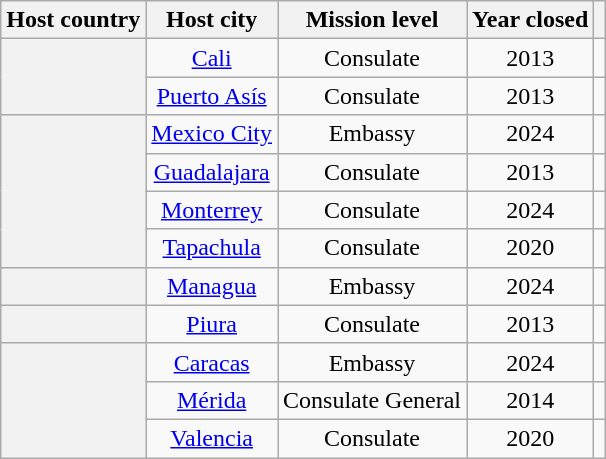<table class="wikitable plainrowheaders" style="text-align:center;">
<tr>
<th scope="col">Host country</th>
<th scope="col">Host city</th>
<th scope="col">Mission level</th>
<th scope="col">Year closed</th>
<th scope="col"></th>
</tr>
<tr>
<th scope="row" rowspan="2"></th>
<td><a href='#'>Cali</a></td>
<td>Consulate</td>
<td>2013</td>
<td></td>
</tr>
<tr>
<td><a href='#'>Puerto Asís</a></td>
<td>Consulate</td>
<td>2013</td>
<td></td>
</tr>
<tr>
<th scope="row" rowspan="4"></th>
<td><a href='#'>Mexico City</a></td>
<td>Embassy</td>
<td>2024</td>
<td></td>
</tr>
<tr>
<td><a href='#'>Guadalajara</a></td>
<td>Consulate</td>
<td>2013</td>
<td></td>
</tr>
<tr>
<td><a href='#'>Monterrey</a></td>
<td>Consulate</td>
<td>2024</td>
<td></td>
</tr>
<tr>
<td><a href='#'>Tapachula</a></td>
<td>Consulate</td>
<td>2020</td>
<td></td>
</tr>
<tr>
<th scope="row"></th>
<td><a href='#'>Managua</a></td>
<td>Embassy</td>
<td>2024</td>
<td></td>
</tr>
<tr>
<th scope="row"></th>
<td><a href='#'>Piura</a></td>
<td>Consulate</td>
<td>2013</td>
<td></td>
</tr>
<tr>
<th scope="row" rowspan="3"></th>
<td><a href='#'>Caracas</a></td>
<td>Embassy</td>
<td>2024</td>
<td></td>
</tr>
<tr>
<td><a href='#'>Mérida</a></td>
<td>Consulate General</td>
<td>2014</td>
<td></td>
</tr>
<tr>
<td><a href='#'>Valencia</a></td>
<td>Consulate</td>
<td>2020</td>
<td></td>
</tr>
</table>
